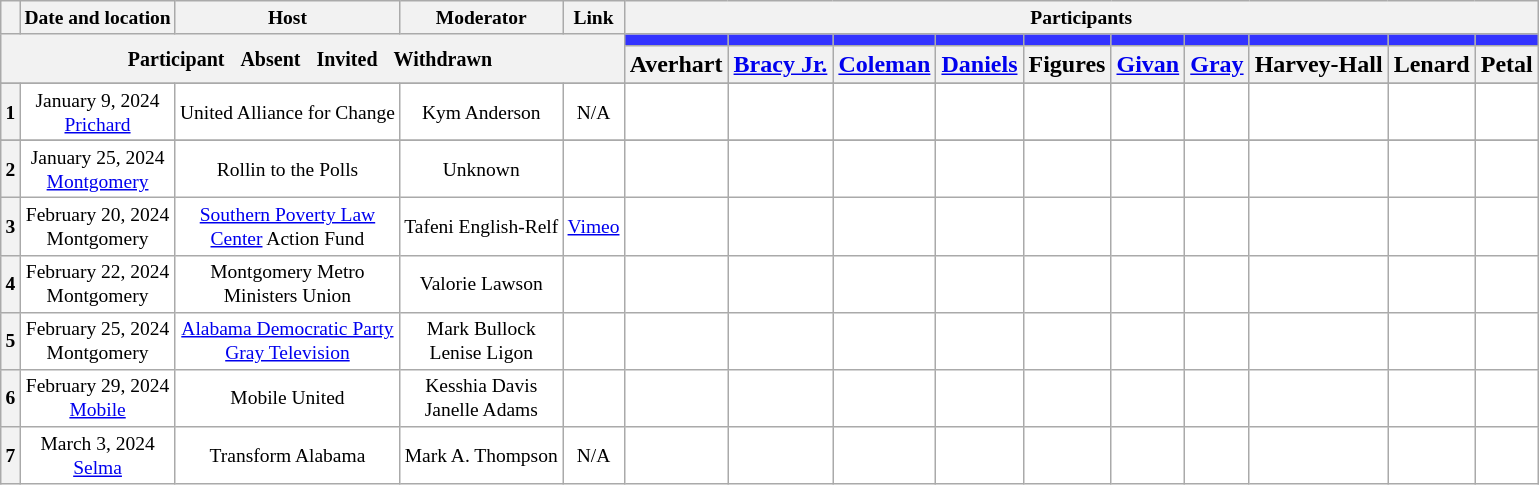<table class="wikitable" style="text-align:center;">
<tr style="font-size:small;">
<th scope="col"></th>
<th scope="col">Date and location</th>
<th scope="col">Host</th>
<th scope="col">Moderator</th>
<th scope="col">Link</th>
<th scope="col" colspan="10">Participants</th>
</tr>
<tr>
<th colspan="5" rowspan="2"> <small>Participant  </small> <small>Absent  </small> <small>Invited  </small> <small>Withdrawn </small></th>
<th scope="col" style="background:#3333FF;"></th>
<th scope="col" style="background:#3333FF;"></th>
<th scope="col" style="background:#3333FF;"></th>
<th scope="col" style="background:#3333FF;"></th>
<th scope="col" style="background:#3333FF;"></th>
<th scope="col" style="background:#3333FF;"></th>
<th scope="col" style="background:#3333FF;"></th>
<th scope="col" style="background:#3333FF;"></th>
<th scope="col" style="background:#3333FF;"></th>
<th scope="col" style="background:#3333FF;"></th>
</tr>
<tr>
<th scope="col">Averhart</th>
<th scope="col"><a href='#'>Bracy Jr.</a></th>
<th scope="col"><a href='#'>Coleman</a></th>
<th scope="col"><a href='#'>Daniels</a></th>
<th scope="col">Figures</th>
<th scope="col"><a href='#'>Givan</a></th>
<th scope="col"><a href='#'>Gray</a></th>
<th scope="col">Harvey-Hall</th>
<th scope="col">Lenard</th>
<th scope="col">Petal</th>
</tr>
<tr>
</tr>
<tr style="background:#FFFFFF;font-size:small;">
<th scope="row">1</th>
<td style="white-space:nowrap;">January 9, 2024<br><a href='#'>Prichard</a></td>
<td style="white-space:nowrap;">United Alliance for Change</td>
<td style="white-space:nowrap;">Kym Anderson</td>
<td style="white-space:nowrap;">N/A</td>
<td></td>
<td></td>
<td></td>
<td></td>
<td></td>
<td></td>
<td></td>
<td></td>
<td></td>
<td></td>
</tr>
<tr>
</tr>
<tr style="background:#FFFFFF;font-size:small;">
<th scope="row">2</th>
<td style="white-space:nowrap;">January 25, 2024<br><a href='#'>Montgomery</a></td>
<td style="white-space:nowrap;">Rollin to the Polls</td>
<td style="white-space:nowrap;">Unknown</td>
<td style="white-space:nowrap;"></td>
<td></td>
<td></td>
<td></td>
<td></td>
<td></td>
<td></td>
<td></td>
<td></td>
<td></td>
<td></td>
</tr>
<tr style="background:#FFFFFF;font-size:small;">
<th scope="row">3</th>
<td style="white-space:nowrap;">February 20, 2024<br>Montgomery</td>
<td style="white-space:nowrap;"><a href='#'>Southern Poverty Law<br>Center</a> Action Fund</td>
<td style="white-space:nowrap;">Tafeni English-Relf</td>
<td style="white-space:nowrap;"><a href='#'>Vimeo</a></td>
<td></td>
<td></td>
<td></td>
<td></td>
<td></td>
<td></td>
<td></td>
<td></td>
<td></td>
<td></td>
</tr>
<tr style="background:#FFFFFF;font-size:small;">
<th scope="row">4</th>
<td style="white-space:nowrap;">February 22, 2024<br>Montgomery</td>
<td style="white-space:nowrap;">Montgomery Metro<br>Ministers Union</td>
<td style="white-space:nowrap;">Valorie Lawson</td>
<td style="white-space:nowrap;"></td>
<td></td>
<td></td>
<td></td>
<td></td>
<td></td>
<td></td>
<td></td>
<td></td>
<td></td>
<td></td>
</tr>
<tr style="background:#FFFFFF;font-size:small;">
<th scope="row">5</th>
<td style="white-space:nowrap;">February 25, 2024<br>Montgomery</td>
<td style="white-space:nowrap;"><a href='#'>Alabama Democratic Party</a><br><a href='#'>Gray Television</a></td>
<td style="white-space:nowrap;">Mark Bullock<br>Lenise Ligon</td>
<td style="white-space:nowrap;"></td>
<td></td>
<td></td>
<td></td>
<td></td>
<td></td>
<td></td>
<td></td>
<td></td>
<td></td>
<td></td>
</tr>
<tr style="background:#FFFFFF;font-size:small;">
<th scope="row">6</th>
<td style="white-space:nowrap;">February 29, 2024<br><a href='#'>Mobile</a></td>
<td style="white-space:nowrap;">Mobile United</td>
<td style="white-space:nowrap;">Kesshia Davis<br>Janelle Adams</td>
<td style="white-space:nowrap;"></td>
<td></td>
<td></td>
<td></td>
<td></td>
<td></td>
<td></td>
<td></td>
<td></td>
<td></td>
<td></td>
</tr>
<tr style="background:#FFFFFF;font-size:small;">
<th scope="row">7</th>
<td style="white-space:nowrap;">March 3, 2024<br><a href='#'>Selma</a></td>
<td style="white-space:nowrap;">Transform Alabama</td>
<td style="white-space:nowrap;">Mark A. Thompson</td>
<td style="white-space:nowrap;">N/A</td>
<td></td>
<td></td>
<td></td>
<td></td>
<td></td>
<td></td>
<td></td>
<td></td>
<td></td>
<td></td>
</tr>
</table>
